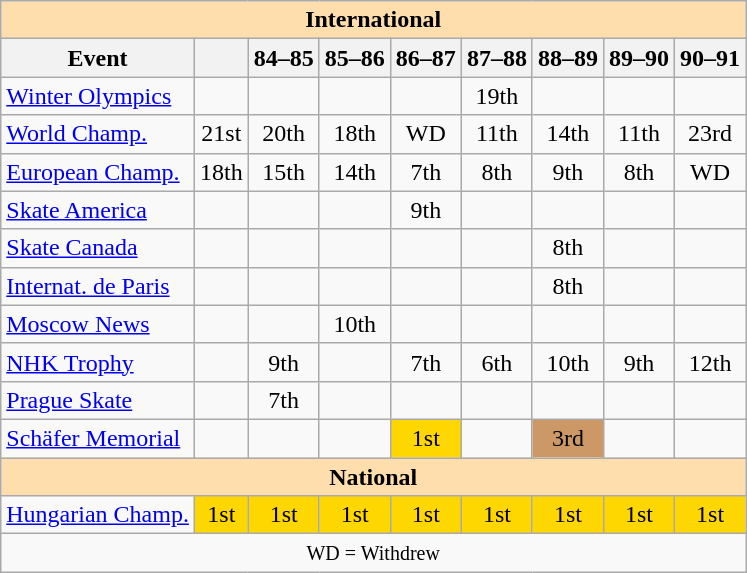<table class="wikitable" style="text-align:center">
<tr>
<th style="background-color: #ffdead; " colspan=9 align=center>International</th>
</tr>
<tr>
<th>Event</th>
<th></th>
<th>84–85</th>
<th>85–86</th>
<th>86–87</th>
<th>87–88</th>
<th>88–89</th>
<th>89–90</th>
<th>90–91</th>
</tr>
<tr>
<td align=left><a href='#'>Winter Olympics</a></td>
<td></td>
<td></td>
<td></td>
<td></td>
<td>19th</td>
<td></td>
<td></td>
<td></td>
</tr>
<tr>
<td align=left><a href='#'>World Champ.</a></td>
<td>21st</td>
<td>20th</td>
<td>18th</td>
<td>WD</td>
<td>11th</td>
<td>14th</td>
<td>11th</td>
<td>23rd</td>
</tr>
<tr>
<td align=left><a href='#'>European Champ.</a></td>
<td>18th</td>
<td>15th</td>
<td>14th</td>
<td>7th</td>
<td>8th</td>
<td>9th</td>
<td>8th</td>
<td>WD</td>
</tr>
<tr>
<td align=left><a href='#'>Skate America</a></td>
<td></td>
<td></td>
<td></td>
<td>9th</td>
<td></td>
<td></td>
<td></td>
<td></td>
</tr>
<tr>
<td align=left><a href='#'>Skate Canada</a></td>
<td></td>
<td></td>
<td></td>
<td></td>
<td></td>
<td>8th</td>
<td></td>
<td></td>
</tr>
<tr>
<td align=left><a href='#'>Internat. de Paris</a></td>
<td></td>
<td></td>
<td></td>
<td></td>
<td></td>
<td>8th</td>
<td></td>
<td></td>
</tr>
<tr>
<td align=left><a href='#'>Moscow News</a></td>
<td></td>
<td></td>
<td>10th</td>
<td></td>
<td></td>
<td></td>
<td></td>
<td></td>
</tr>
<tr>
<td align=left><a href='#'>NHK Trophy</a></td>
<td></td>
<td>9th</td>
<td></td>
<td>7th</td>
<td>6th</td>
<td>10th</td>
<td>9th</td>
<td>12th</td>
</tr>
<tr>
<td align=left><a href='#'>Prague Skate</a></td>
<td></td>
<td>7th</td>
<td></td>
<td></td>
<td></td>
<td></td>
<td></td>
<td></td>
</tr>
<tr>
<td align=left><a href='#'>Schäfer Memorial</a></td>
<td></td>
<td></td>
<td></td>
<td bgcolor=gold>1st</td>
<td></td>
<td bgcolor=cc9966>3rd</td>
<td></td>
<td></td>
</tr>
<tr>
<th style="background-color: #ffdead; " colspan=9 align=center>National</th>
</tr>
<tr>
<td align=left><a href='#'>Hungarian Champ.</a></td>
<td bgcolor=gold>1st</td>
<td bgcolor=gold>1st</td>
<td bgcolor=gold>1st</td>
<td bgcolor=gold>1st</td>
<td bgcolor=gold>1st</td>
<td bgcolor=gold>1st</td>
<td bgcolor=gold>1st</td>
<td bgcolor=gold>1st</td>
</tr>
<tr>
<td colspan=9 align=center><small> WD = Withdrew </small></td>
</tr>
</table>
